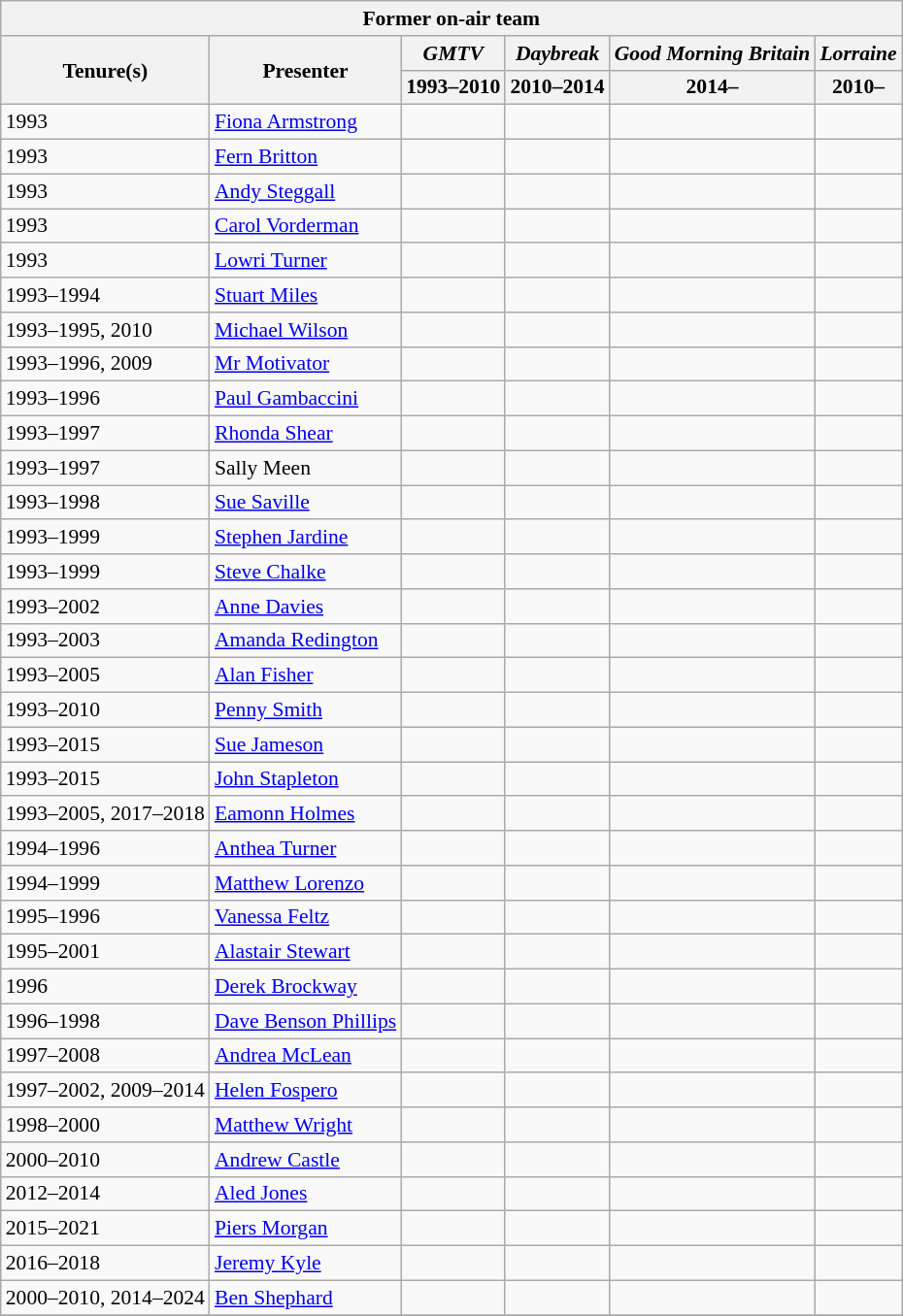<table class="wikitable" style=font-size:90%;">
<tr>
<th colspan=8>Former on-air team</th>
</tr>
<tr>
<th rowspan=2>Tenure(s)</th>
<th rowspan=2>Presenter</th>
<th><em>GMTV</em></th>
<th><em>Daybreak</em></th>
<th><em>Good Morning Britain</em></th>
<th><em>Lorraine</em></th>
</tr>
<tr>
<th>1993–2010</th>
<th>2010–2014</th>
<th>2014–</th>
<th>2010–</th>
</tr>
<tr>
<td>1993</td>
<td><a href='#'>Fiona Armstrong</a></td>
<td></td>
<td></td>
<td></td>
<td></td>
</tr>
<tr>
<td>1993</td>
<td><a href='#'>Fern Britton</a></td>
<td></td>
<td></td>
<td></td>
<td></td>
</tr>
<tr>
<td>1993</td>
<td><a href='#'>Andy Steggall</a></td>
<td></td>
<td></td>
<td></td>
<td></td>
</tr>
<tr>
<td>1993</td>
<td><a href='#'>Carol Vorderman</a></td>
<td></td>
<td></td>
<td></td>
<td></td>
</tr>
<tr>
<td>1993</td>
<td><a href='#'>Lowri Turner</a></td>
<td></td>
<td></td>
<td></td>
<td></td>
</tr>
<tr>
<td>1993–1994</td>
<td><a href='#'>Stuart Miles</a></td>
<td></td>
<td></td>
<td></td>
<td></td>
</tr>
<tr>
<td>1993–1995, 2010</td>
<td><a href='#'>Michael Wilson</a></td>
<td></td>
<td></td>
<td></td>
<td></td>
</tr>
<tr>
<td>1993–1996, 2009</td>
<td><a href='#'>Mr Motivator</a></td>
<td></td>
<td></td>
<td></td>
<td></td>
</tr>
<tr>
<td>1993–1996</td>
<td><a href='#'>Paul Gambaccini</a></td>
<td></td>
<td></td>
<td></td>
<td></td>
</tr>
<tr>
<td>1993–1997</td>
<td><a href='#'>Rhonda Shear</a></td>
<td></td>
<td></td>
<td></td>
<td></td>
</tr>
<tr>
<td>1993–1997</td>
<td>Sally Meen</td>
<td></td>
<td></td>
<td></td>
<td></td>
</tr>
<tr>
<td>1993–1998</td>
<td><a href='#'>Sue Saville</a></td>
<td></td>
<td></td>
<td></td>
<td></td>
</tr>
<tr>
<td>1993–1999</td>
<td><a href='#'>Stephen Jardine</a></td>
<td></td>
<td></td>
<td></td>
<td></td>
</tr>
<tr>
<td>1993–1999</td>
<td><a href='#'>Steve Chalke</a></td>
<td></td>
<td></td>
<td></td>
<td></td>
</tr>
<tr>
<td>1993–2002</td>
<td><a href='#'>Anne Davies</a></td>
<td></td>
<td></td>
<td></td>
<td></td>
</tr>
<tr>
<td>1993–2003</td>
<td><a href='#'>Amanda Redington</a></td>
<td></td>
<td></td>
<td></td>
<td></td>
</tr>
<tr>
<td>1993–2005</td>
<td><a href='#'>Alan Fisher</a></td>
<td></td>
<td></td>
<td></td>
<td></td>
</tr>
<tr>
<td>1993–2010</td>
<td><a href='#'>Penny Smith</a></td>
<td></td>
<td></td>
<td></td>
<td></td>
</tr>
<tr>
<td>1993–2015</td>
<td><a href='#'>Sue Jameson</a></td>
<td></td>
<td></td>
<td></td>
<td></td>
</tr>
<tr>
<td>1993–2015</td>
<td><a href='#'>John Stapleton</a></td>
<td></td>
<td></td>
<td></td>
<td></td>
</tr>
<tr>
<td>1993–2005, 2017–2018</td>
<td><a href='#'>Eamonn Holmes</a></td>
<td></td>
<td></td>
<td></td>
<td></td>
</tr>
<tr>
<td>1994–1996</td>
<td><a href='#'>Anthea Turner</a></td>
<td></td>
<td></td>
<td></td>
<td></td>
</tr>
<tr>
<td>1994–1999</td>
<td><a href='#'>Matthew Lorenzo</a></td>
<td></td>
<td></td>
<td></td>
<td></td>
</tr>
<tr>
<td>1995–1996</td>
<td><a href='#'>Vanessa Feltz</a></td>
<td></td>
<td></td>
<td></td>
<td></td>
</tr>
<tr>
<td>1995–2001</td>
<td><a href='#'>Alastair Stewart</a></td>
<td></td>
<td></td>
<td></td>
<td></td>
</tr>
<tr>
<td>1996</td>
<td><a href='#'>Derek Brockway</a></td>
<td></td>
<td></td>
<td></td>
<td></td>
</tr>
<tr>
<td>1996–1998</td>
<td><a href='#'>Dave Benson Phillips</a></td>
<td></td>
<td></td>
<td></td>
<td></td>
</tr>
<tr>
<td>1997–2008</td>
<td><a href='#'>Andrea McLean</a></td>
<td></td>
<td></td>
<td></td>
<td></td>
</tr>
<tr>
<td>1997–2002, 2009–2014</td>
<td><a href='#'>Helen Fospero</a></td>
<td></td>
<td></td>
<td></td>
<td></td>
</tr>
<tr>
<td>1998–2000</td>
<td><a href='#'>Matthew Wright</a></td>
<td></td>
<td></td>
<td></td>
<td></td>
</tr>
<tr>
<td>2000–2010</td>
<td><a href='#'>Andrew Castle</a></td>
<td></td>
<td></td>
<td></td>
<td></td>
</tr>
<tr>
<td>2012–2014</td>
<td><a href='#'>Aled Jones</a></td>
<td></td>
<td></td>
<td></td>
<td></td>
</tr>
<tr>
<td>2015–2021</td>
<td><a href='#'>Piers Morgan</a></td>
<td></td>
<td></td>
<td></td>
<td></td>
</tr>
<tr>
<td>2016–2018</td>
<td><a href='#'>Jeremy Kyle</a></td>
<td></td>
<td></td>
<td></td>
<td></td>
</tr>
<tr>
<td>2000–2010, 2014–2024</td>
<td><a href='#'>Ben Shephard</a></td>
<td></td>
<td></td>
<td></td>
<td></td>
</tr>
<tr>
</tr>
</table>
